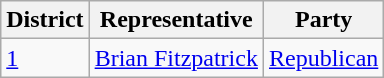<table class="sortable wikitable">
<tr>
<th>District</th>
<th>Representative</th>
<th>Party</th>
</tr>
<tr>
<td><a href='#'>1</a></td>
<td><a href='#'>Brian Fitzpatrick</a></td>
<td><a href='#'>Republican</a></td>
</tr>
</table>
